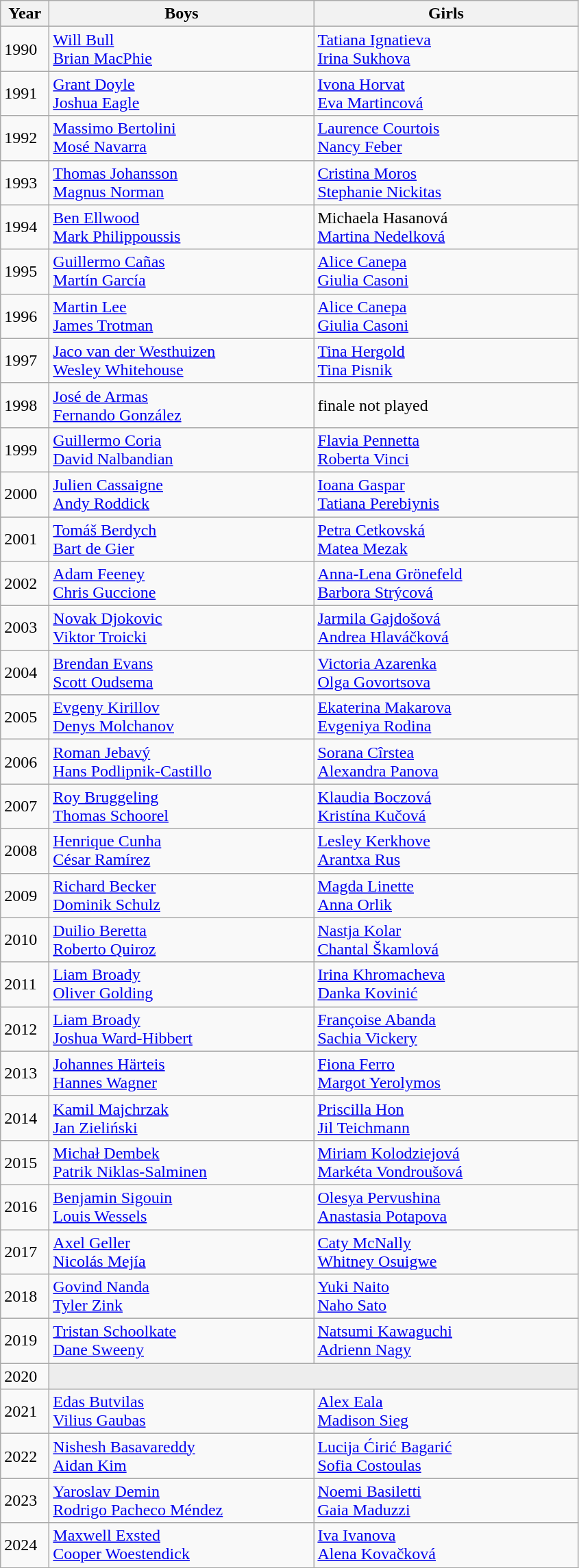<table class="wikitable">
<tr>
<th style="width:40px;">Year</th>
<th style="width:250px;">Boys</th>
<th width=250>Girls</th>
</tr>
<tr>
<td>1990</td>
<td> <a href='#'>Will Bull</a> <br>  <a href='#'>Brian MacPhie</a></td>
<td> <a href='#'>Tatiana Ignatieva</a> <br>  <a href='#'>Irina Sukhova</a></td>
</tr>
<tr>
<td>1991</td>
<td> <a href='#'>Grant Doyle</a> <br>  <a href='#'>Joshua Eagle</a></td>
<td> <a href='#'>Ivona Horvat</a> <br>  <a href='#'>Eva Martincová</a></td>
</tr>
<tr>
<td>1992</td>
<td> <a href='#'>Massimo Bertolini</a> <br>  <a href='#'>Mosé Navarra</a></td>
<td> <a href='#'>Laurence Courtois</a> <br>  <a href='#'>Nancy Feber</a></td>
</tr>
<tr>
<td>1993</td>
<td> <a href='#'>Thomas Johansson</a> <br>  <a href='#'>Magnus Norman</a></td>
<td> <a href='#'>Cristina Moros</a> <br>  <a href='#'>Stephanie Nickitas</a></td>
</tr>
<tr>
<td>1994</td>
<td> <a href='#'>Ben Ellwood</a> <br>  <a href='#'>Mark Philippoussis</a></td>
<td> Michaela Hasanová <br>  <a href='#'>Martina Nedelková</a></td>
</tr>
<tr>
<td>1995</td>
<td> <a href='#'>Guillermo Cañas</a> <br>  <a href='#'>Martín García</a></td>
<td> <a href='#'>Alice Canepa</a> <br>  <a href='#'>Giulia Casoni</a></td>
</tr>
<tr>
<td>1996</td>
<td> <a href='#'>Martin Lee</a> <br>  <a href='#'>James Trotman</a></td>
<td> <a href='#'>Alice Canepa</a> <br>  <a href='#'>Giulia Casoni</a></td>
</tr>
<tr>
<td>1997</td>
<td> <a href='#'>Jaco van der Westhuizen</a> <br>  <a href='#'>Wesley Whitehouse</a></td>
<td> <a href='#'>Tina Hergold</a> <br>  <a href='#'>Tina Pisnik</a></td>
</tr>
<tr>
<td>1998</td>
<td> <a href='#'>José de Armas</a> <br>  <a href='#'>Fernando González</a></td>
<td>finale not played</td>
</tr>
<tr>
<td>1999</td>
<td> <a href='#'>Guillermo Coria</a> <br>  <a href='#'>David Nalbandian</a></td>
<td> <a href='#'>Flavia Pennetta</a> <br>  <a href='#'>Roberta Vinci</a></td>
</tr>
<tr>
<td>2000</td>
<td> <a href='#'>Julien Cassaigne</a> <br>  <a href='#'>Andy Roddick</a></td>
<td> <a href='#'>Ioana Gaspar</a> <br>  <a href='#'>Tatiana Perebiynis</a></td>
</tr>
<tr>
<td>2001</td>
<td> <a href='#'>Tomáš Berdych</a> <br>  <a href='#'>Bart de Gier</a></td>
<td> <a href='#'>Petra Cetkovská</a> <br>  <a href='#'>Matea Mezak</a></td>
</tr>
<tr>
<td>2002</td>
<td> <a href='#'>Adam Feeney</a> <br>  <a href='#'>Chris Guccione</a></td>
<td> <a href='#'>Anna-Lena Grönefeld</a> <br>  <a href='#'>Barbora Strýcová</a></td>
</tr>
<tr>
<td>2003</td>
<td> <a href='#'>Novak Djokovic</a> <br>  <a href='#'>Viktor Troicki</a></td>
<td> <a href='#'>Jarmila Gajdošová</a> <br>  <a href='#'>Andrea Hlaváčková</a></td>
</tr>
<tr>
<td>2004</td>
<td> <a href='#'>Brendan Evans</a> <br>  <a href='#'>Scott Oudsema</a></td>
<td> <a href='#'>Victoria Azarenka</a> <br>  <a href='#'>Olga Govortsova</a></td>
</tr>
<tr>
<td>2005</td>
<td> <a href='#'>Evgeny Kirillov</a> <br>  <a href='#'>Denys Molchanov</a></td>
<td> <a href='#'>Ekaterina Makarova</a> <br>  <a href='#'>Evgeniya Rodina</a></td>
</tr>
<tr>
<td>2006</td>
<td> <a href='#'>Roman Jebavý</a> <br>  <a href='#'>Hans Podlipnik-Castillo</a></td>
<td> <a href='#'>Sorana Cîrstea</a> <br>  <a href='#'>Alexandra Panova</a></td>
</tr>
<tr>
<td>2007</td>
<td> <a href='#'>Roy Bruggeling</a> <br>  <a href='#'>Thomas Schoorel</a></td>
<td> <a href='#'>Klaudia Boczová</a> <br>  <a href='#'>Kristína Kučová</a></td>
</tr>
<tr>
<td>2008</td>
<td> <a href='#'>Henrique Cunha</a> <br>  <a href='#'>César Ramírez</a></td>
<td> <a href='#'>Lesley Kerkhove</a> <br>  <a href='#'>Arantxa Rus</a></td>
</tr>
<tr>
<td>2009</td>
<td> <a href='#'>Richard Becker</a> <br>  <a href='#'>Dominik Schulz</a></td>
<td> <a href='#'>Magda Linette</a> <br>  <a href='#'>Anna Orlik</a></td>
</tr>
<tr>
<td>2010</td>
<td> <a href='#'>Duilio Beretta</a> <br>  <a href='#'>Roberto Quiroz</a></td>
<td> <a href='#'>Nastja Kolar</a> <br>  <a href='#'>Chantal Škamlová</a></td>
</tr>
<tr>
<td>2011</td>
<td> <a href='#'>Liam Broady</a> <br>  <a href='#'>Oliver Golding</a></td>
<td> <a href='#'>Irina Khromacheva</a> <br>  <a href='#'>Danka Kovinić</a></td>
</tr>
<tr>
<td>2012</td>
<td> <a href='#'>Liam Broady</a> <br>  <a href='#'>Joshua Ward-Hibbert</a></td>
<td> <a href='#'>Françoise Abanda</a> <br>  <a href='#'>Sachia Vickery</a></td>
</tr>
<tr>
<td>2013</td>
<td> <a href='#'>Johannes Härteis</a> <br>  <a href='#'>Hannes Wagner</a></td>
<td> <a href='#'>Fiona Ferro</a> <br>  <a href='#'>Margot Yerolymos</a></td>
</tr>
<tr>
<td>2014</td>
<td> <a href='#'>Kamil Majchrzak</a> <br>  <a href='#'>Jan Zieliński</a></td>
<td> <a href='#'>Priscilla Hon</a> <br>  <a href='#'>Jil Teichmann</a></td>
</tr>
<tr>
<td>2015</td>
<td> <a href='#'>Michał Dembek</a> <br>  <a href='#'>Patrik Niklas-Salminen</a></td>
<td> <a href='#'>Miriam Kolodziejová</a> <br>  <a href='#'>Markéta Vondroušová</a></td>
</tr>
<tr>
<td>2016</td>
<td> <a href='#'>Benjamin Sigouin</a> <br>  <a href='#'>Louis Wessels</a></td>
<td> <a href='#'>Olesya Pervushina</a> <br>  <a href='#'>Anastasia Potapova</a></td>
</tr>
<tr>
<td>2017</td>
<td> <a href='#'>Axel Geller</a> <br>  <a href='#'>Nicolás Mejía</a></td>
<td> <a href='#'>Caty McNally</a> <br>  <a href='#'>Whitney Osuigwe</a></td>
</tr>
<tr>
<td>2018</td>
<td> <a href='#'>Govind Nanda</a> <br>  <a href='#'>Tyler Zink</a></td>
<td> <a href='#'>Yuki Naito</a> <br>  <a href='#'>Naho Sato</a></td>
</tr>
<tr>
<td>2019</td>
<td> <a href='#'>Tristan Schoolkate</a> <br>  <a href='#'>Dane Sweeny</a></td>
<td> <a href='#'>Natsumi Kawaguchi</a> <br>  <a href='#'>Adrienn Nagy</a></td>
</tr>
<tr>
<td>2020</td>
<td colspan=2 bgcolor="#ededed"></td>
</tr>
<tr>
<td>2021</td>
<td> <a href='#'>Edas Butvilas</a> <br>  <a href='#'>Vilius Gaubas</a></td>
<td> <a href='#'>Alex Eala</a> <br>  <a href='#'>Madison Sieg</a></td>
</tr>
<tr>
<td>2022</td>
<td> <a href='#'>Nishesh Basavareddy</a><br>  <a href='#'>Aidan Kim</a></td>
<td> <a href='#'>Lucija Ćirić Bagarić</a> <br>  <a href='#'>Sofia Costoulas</a></td>
</tr>
<tr>
<td>2023</td>
<td> <a href='#'>Yaroslav Demin</a><br>  <a href='#'>Rodrigo Pacheco Méndez</a></td>
<td> <a href='#'>Noemi Basiletti</a> <br>  <a href='#'>Gaia Maduzzi</a></td>
</tr>
<tr>
<td>2024</td>
<td> <a href='#'>Maxwell Exsted</a><br>  <a href='#'>Cooper Woestendick</a></td>
<td> <a href='#'>Iva Ivanova</a> <br>  <a href='#'>Alena Kovačková</a></td>
</tr>
</table>
